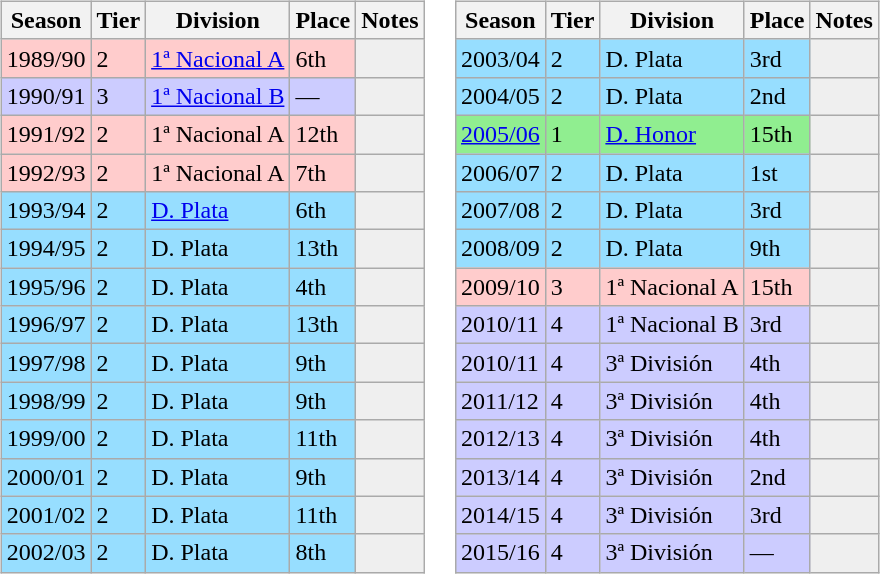<table>
<tr>
<td valign="top" width=0%><br><table class="wikitable">
<tr style="background:#f0f6fa;">
<th><strong>Season</strong></th>
<th><strong>Tier</strong></th>
<th><strong>Division</strong></th>
<th><strong>Place</strong></th>
<th><strong>Notes</strong></th>
</tr>
<tr>
<td style="background:#FFCCCC;">1989/90</td>
<td style="background:#FFCCCC;">2</td>
<td style="background:#FFCCCC;"><a href='#'>1ª Nacional A</a></td>
<td style="background:#FFCCCC;">6th</td>
<th style="background:#efefef;"></th>
</tr>
<tr>
<td style="background:#ccccff;">1990/91</td>
<td style="background:#ccccff;">3</td>
<td style="background:#ccccff;"><a href='#'>1ª Nacional B</a></td>
<td style="background:#ccccff;">—</td>
<th style="background:#efefef;"></th>
</tr>
<tr>
<td style="background:#FFCCCC;">1991/92</td>
<td style="background:#FFCCCC;">2</td>
<td style="background:#FFCCCC;">1ª Nacional A</td>
<td style="background:#FFCCCC;">12th</td>
<th style="background:#efefef;"></th>
</tr>
<tr>
<td style="background:#FFCCCC;">1992/93</td>
<td style="background:#FFCCCC;">2</td>
<td style="background:#FFCCCC;">1ª Nacional A</td>
<td style="background:#FFCCCC;">7th</td>
<th style="background:#efefef;"></th>
</tr>
<tr>
<td style="background:#97DEFF;">1993/94</td>
<td style="background:#97DEFF;">2</td>
<td style="background:#97DEFF;"><a href='#'>D. Plata</a></td>
<td style="background:#97DEFF;">6th</td>
<th style="background:#efefef;"></th>
</tr>
<tr>
<td style="background:#97DEFF;">1994/95</td>
<td style="background:#97DEFF;">2</td>
<td style="background:#97DEFF;">D. Plata</td>
<td style="background:#97DEFF;">13th</td>
<th style="background:#efefef;"></th>
</tr>
<tr>
<td style="background:#97DEFF;">1995/96</td>
<td style="background:#97DEFF;">2</td>
<td style="background:#97DEFF;">D. Plata</td>
<td style="background:#97DEFF;">4th</td>
<th style="background:#efefef;"></th>
</tr>
<tr>
<td style="background:#97DEFF;">1996/97</td>
<td style="background:#97DEFF;">2</td>
<td style="background:#97DEFF;">D. Plata</td>
<td style="background:#97DEFF;">13th</td>
<th style="background:#efefef;"></th>
</tr>
<tr>
<td style="background:#97DEFF;">1997/98</td>
<td style="background:#97DEFF;">2</td>
<td style="background:#97DEFF;">D. Plata</td>
<td style="background:#97DEFF;">9th</td>
<th style="background:#efefef;"></th>
</tr>
<tr>
<td style="background:#97DEFF;">1998/99</td>
<td style="background:#97DEFF;">2</td>
<td style="background:#97DEFF;">D. Plata</td>
<td style="background:#97DEFF;">9th</td>
<th style="background:#efefef;"></th>
</tr>
<tr>
<td style="background:#97DEFF;">1999/00</td>
<td style="background:#97DEFF;">2</td>
<td style="background:#97DEFF;">D. Plata</td>
<td style="background:#97DEFF;">11th</td>
<th style="background:#efefef;"></th>
</tr>
<tr>
<td style="background:#97DEFF;">2000/01</td>
<td style="background:#97DEFF;">2</td>
<td style="background:#97DEFF;">D. Plata</td>
<td style="background:#97DEFF;">9th</td>
<th style="background:#efefef;"></th>
</tr>
<tr>
<td style="background:#97DEFF;">2001/02</td>
<td style="background:#97DEFF;">2</td>
<td style="background:#97DEFF;">D. Plata</td>
<td style="background:#97DEFF;">11th</td>
<th style="background:#efefef;"></th>
</tr>
<tr>
<td style="background:#97DEFF;">2002/03</td>
<td style="background:#97DEFF;">2</td>
<td style="background:#97DEFF;">D. Plata</td>
<td style="background:#97DEFF;">8th</td>
<th style="background:#efefef;"></th>
</tr>
</table>
</td>
<td valign="top" width=0%><br><table class="wikitable">
<tr style="background:#f0f6fa;">
<th><strong>Season</strong></th>
<th><strong>Tier</strong></th>
<th><strong>Division</strong></th>
<th><strong>Place</strong></th>
<th><strong>Notes</strong></th>
</tr>
<tr>
<td style="background:#97DEFF;">2003/04</td>
<td style="background:#97DEFF;">2</td>
<td style="background:#97DEFF;">D. Plata</td>
<td style="background:#97DEFF;">3rd</td>
<th style="background:#efefef;"></th>
</tr>
<tr>
<td style="background:#97DEFF;">2004/05</td>
<td style="background:#97DEFF;">2</td>
<td style="background:#97DEFF;">D. Plata</td>
<td style="background:#97DEFF;">2nd</td>
<th style="background:#efefef;"></th>
</tr>
<tr>
<td style="background:#90EE90;"><a href='#'>2005/06</a></td>
<td style="background:#90EE90;">1</td>
<td style="background:#90EE90;"><a href='#'>D. Honor</a></td>
<td style="background:#90EE90;">15th</td>
<th style="background:#efefef;"></th>
</tr>
<tr>
<td style="background:#97DEFF;">2006/07</td>
<td style="background:#97DEFF;">2</td>
<td style="background:#97DEFF;">D. Plata</td>
<td style="background:#97DEFF;">1st</td>
<th style="background:#efefef;"></th>
</tr>
<tr>
<td style="background:#97DEFF;">2007/08</td>
<td style="background:#97DEFF;">2</td>
<td style="background:#97DEFF;">D. Plata</td>
<td style="background:#97DEFF;">3rd</td>
<th style="background:#efefef;"></th>
</tr>
<tr>
<td style="background:#97DEFF;">2008/09</td>
<td style="background:#97DEFF;">2</td>
<td style="background:#97DEFF;">D. Plata</td>
<td style="background:#97DEFF;">9th</td>
<th style="background:#efefef;"></th>
</tr>
<tr>
<td style="background:#FFCCCC;">2009/10</td>
<td style="background:#FFCCCC;">3</td>
<td style="background:#FFCCCC;">1ª Nacional A</td>
<td style="background:#FFCCCC;">15th</td>
<th style="background:#efefef;"></th>
</tr>
<tr>
<td style="background:#ccccff;">2010/11</td>
<td style="background:#ccccff;">4</td>
<td style="background:#ccccff;">1ª Nacional B</td>
<td style="background:#ccccff;">3rd</td>
<th style="background:#efefef;"></th>
</tr>
<tr>
<td style="background:#ccccff;">2010/11</td>
<td style="background:#ccccff;">4</td>
<td style="background:#ccccff;">3ª División</td>
<td style="background:#ccccff;">4th</td>
<th style="background:#efefef;"></th>
</tr>
<tr>
<td style="background:#ccccff;">2011/12</td>
<td style="background:#ccccff;">4</td>
<td style="background:#ccccff;">3ª División</td>
<td style="background:#ccccff;">4th</td>
<th style="background:#efefef;"></th>
</tr>
<tr>
<td style="background:#ccccff;">2012/13</td>
<td style="background:#ccccff;">4</td>
<td style="background:#ccccff;">3ª División</td>
<td style="background:#ccccff;">4th</td>
<th style="background:#efefef;"></th>
</tr>
<tr>
<td style="background:#ccccff;">2013/14</td>
<td style="background:#ccccff;">4</td>
<td style="background:#ccccff;">3ª División</td>
<td style="background:#ccccff;">2nd</td>
<th style="background:#efefef;"></th>
</tr>
<tr>
<td style="background:#ccccff;">2014/15</td>
<td style="background:#ccccff;">4</td>
<td style="background:#ccccff;">3ª División</td>
<td style="background:#ccccff;">3rd</td>
<th style="background:#efefef;"></th>
</tr>
<tr>
<td style="background:#ccccff;">2015/16</td>
<td style="background:#ccccff;">4</td>
<td style="background:#ccccff;">3ª División</td>
<td style="background:#ccccff;">—</td>
<th style="background:#efefef;"></th>
</tr>
</table>
</td>
</tr>
</table>
